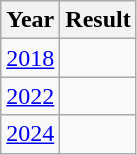<table class="wikitable" style="text-align:center">
<tr>
<th>Year</th>
<th>Result</th>
</tr>
<tr>
<td><a href='#'>2018</a></td>
<td></td>
</tr>
<tr>
<td><a href='#'>2022</a></td>
<td></td>
</tr>
<tr>
<td><a href='#'>2024</a></td>
<td></td>
</tr>
</table>
